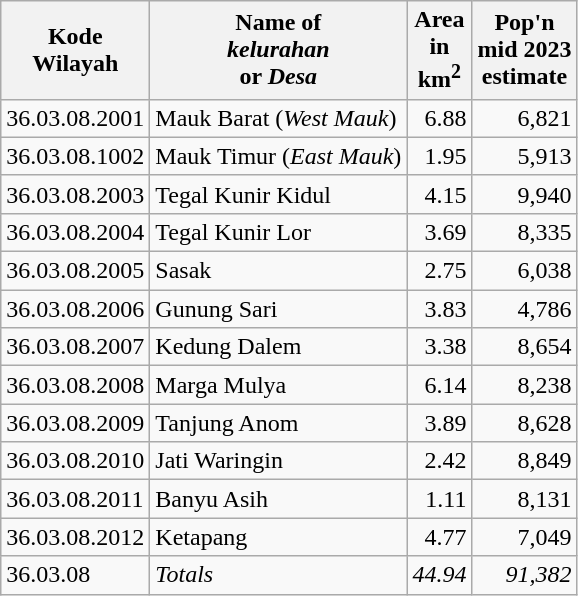<table class="wikitable">
<tr>
<th>Kode <br>Wilayah</th>
<th>Name of <br><em>kelurahan</em><br>or <em>Desa</em></th>
<th>Area <br>in <br>km<sup>2</sup></th>
<th>Pop'n<br>mid 2023<br>estimate</th>
</tr>
<tr>
<td>36.03.08.2001</td>
<td>Mauk Barat (<em>West Mauk</em>)</td>
<td align="right">6.88</td>
<td align="right">6,821</td>
</tr>
<tr>
<td>36.03.08.1002</td>
<td>Mauk Timur (<em>East Mauk</em>)</td>
<td align="right">1.95</td>
<td align="right">5,913</td>
</tr>
<tr>
<td>36.03.08.2003</td>
<td>Tegal Kunir Kidul</td>
<td align="right">4.15</td>
<td align="right">9,940</td>
</tr>
<tr>
<td>36.03.08.2004</td>
<td>Tegal Kunir Lor</td>
<td align="right">3.69</td>
<td align="right">8,335</td>
</tr>
<tr>
<td>36.03.08.2005</td>
<td>Sasak</td>
<td align="right">2.75</td>
<td align="right">6,038</td>
</tr>
<tr>
<td>36.03.08.2006</td>
<td>Gunung Sari</td>
<td align="right">3.83</td>
<td align="right">4,786</td>
</tr>
<tr>
<td>36.03.08.2007</td>
<td>Kedung Dalem</td>
<td align="right">3.38</td>
<td align="right">8,654</td>
</tr>
<tr>
<td>36.03.08.2008</td>
<td>Marga Mulya</td>
<td align="right">6.14</td>
<td align="right">8,238</td>
</tr>
<tr>
<td>36.03.08.2009</td>
<td>Tanjung Anom</td>
<td align="right">3.89</td>
<td align="right">8,628</td>
</tr>
<tr>
<td>36.03.08.2010</td>
<td>Jati Waringin</td>
<td align="right">2.42</td>
<td align="right">8,849</td>
</tr>
<tr>
<td>36.03.08.2011</td>
<td>Banyu Asih</td>
<td align="right">1.11</td>
<td align="right">8,131</td>
</tr>
<tr>
<td>36.03.08.2012</td>
<td>Ketapang</td>
<td align="right">4.77</td>
<td align="right">7,049</td>
</tr>
<tr>
<td>36.03.08</td>
<td><em>Totals</em></td>
<td align="right"><em>44.94</em></td>
<td align="right"><em>91,382</em></td>
</tr>
</table>
